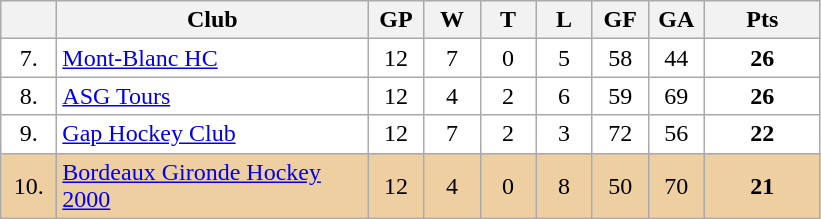<table class="wikitable">
<tr>
<th width="30"></th>
<th width="200">Club</th>
<th width="30">GP</th>
<th width="30">W</th>
<th width="30">T</th>
<th width="30">L</th>
<th width="30">GF</th>
<th width="30">GA</th>
<th width="70">Pts</th>
</tr>
<tr bgcolor="#FFFFFF" align="center">
<td>7.</td>
<td align="left"><a href='#'>Mont-Blanc HC</a></td>
<td>12</td>
<td>7</td>
<td>0</td>
<td>5</td>
<td>58</td>
<td>44</td>
<td><strong>26</strong></td>
</tr>
<tr bgcolor="#FFFFFF" align="center">
<td>8.</td>
<td align="left"><a href='#'>ASG Tours</a></td>
<td>12</td>
<td>4</td>
<td>2</td>
<td>6</td>
<td>59</td>
<td>69</td>
<td><strong>26</strong></td>
</tr>
<tr bgcolor="#FFFFFF" align="center">
<td>9.</td>
<td align="left"><a href='#'>Gap Hockey Club</a></td>
<td>12</td>
<td>7</td>
<td>2</td>
<td>3</td>
<td>72</td>
<td>56</td>
<td><strong>22</strong></td>
</tr>
<tr bgcolor="#EECFA1" align="center">
<td>10.</td>
<td align="left"><a href='#'>Bordeaux Gironde Hockey 2000</a></td>
<td>12</td>
<td>4</td>
<td>0</td>
<td>8</td>
<td>50</td>
<td>70</td>
<td><strong>21</strong></td>
</tr>
</table>
